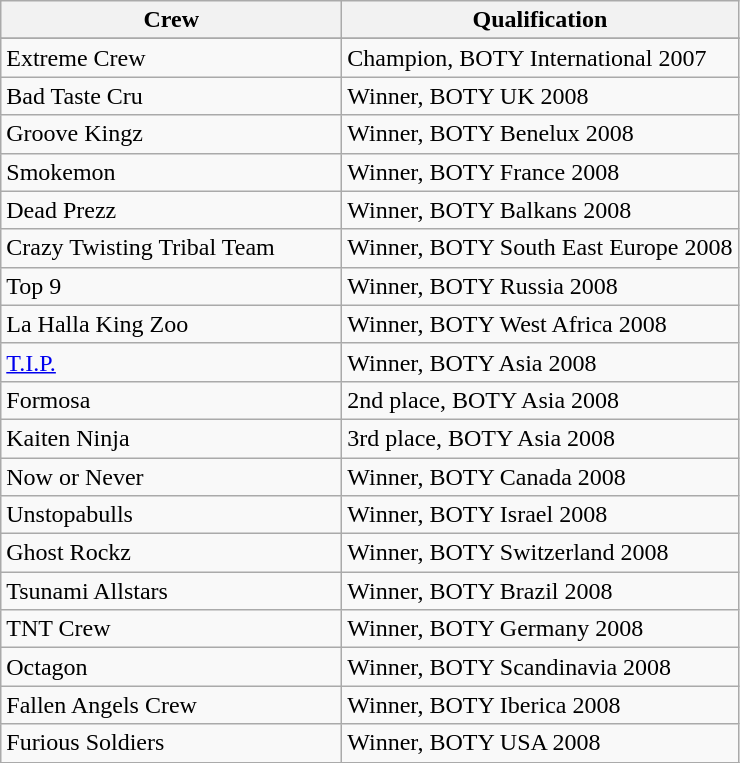<table class="wikitable">
<tr>
<th width="220px">Crew</th>
<th>Qualification</th>
</tr>
<tr>
</tr>
<tr>
<td> Extreme Crew</td>
<td>Champion, BOTY International 2007</td>
</tr>
<tr>
<td> Bad Taste Cru</td>
<td>Winner, BOTY UK 2008</td>
</tr>
<tr>
<td> Groove Kingz</td>
<td>Winner, BOTY Benelux 2008</td>
</tr>
<tr>
<td> Smokemon</td>
<td>Winner, BOTY France 2008</td>
</tr>
<tr>
<td> Dead Prezz</td>
<td>Winner, BOTY Balkans 2008</td>
</tr>
<tr>
<td> Crazy Twisting Tribal Team</td>
<td>Winner, BOTY South East Europe 2008</td>
</tr>
<tr>
<td> Top 9</td>
<td>Winner, BOTY Russia 2008</td>
</tr>
<tr>
<td> La Halla King Zoo</td>
<td>Winner, BOTY West Africa 2008</td>
</tr>
<tr>
<td> <a href='#'>T.I.P.</a></td>
<td>Winner, BOTY Asia 2008</td>
</tr>
<tr>
<td> Formosa</td>
<td>2nd place, BOTY Asia 2008</td>
</tr>
<tr>
<td> Kaiten Ninja</td>
<td>3rd place, BOTY Asia 2008</td>
</tr>
<tr>
<td> Now or Never</td>
<td>Winner, BOTY Canada 2008</td>
</tr>
<tr>
<td> Unstopabulls</td>
<td>Winner, BOTY Israel 2008</td>
</tr>
<tr>
<td> Ghost Rockz</td>
<td>Winner, BOTY Switzerland 2008</td>
</tr>
<tr>
<td> Tsunami Allstars</td>
<td>Winner, BOTY Brazil 2008</td>
</tr>
<tr>
<td> TNT Crew</td>
<td>Winner, BOTY Germany 2008</td>
</tr>
<tr>
<td> Octagon</td>
<td>Winner, BOTY Scandinavia 2008</td>
</tr>
<tr>
<td> Fallen Angels Crew</td>
<td>Winner, BOTY Iberica 2008</td>
</tr>
<tr>
<td> Furious Soldiers</td>
<td>Winner, BOTY USA 2008</td>
</tr>
<tr>
</tr>
</table>
